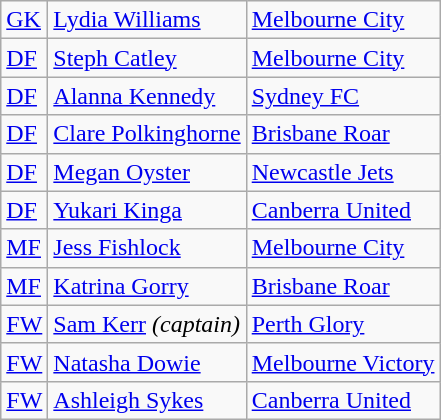<table class="wikitable">
<tr>
<td><a href='#'>GK</a></td>
<td> <a href='#'>Lydia Williams</a></td>
<td><a href='#'>Melbourne City</a></td>
</tr>
<tr>
<td><a href='#'>DF</a></td>
<td> <a href='#'>Steph Catley</a></td>
<td><a href='#'>Melbourne City</a></td>
</tr>
<tr>
<td><a href='#'>DF</a></td>
<td> <a href='#'>Alanna Kennedy</a></td>
<td><a href='#'>Sydney FC</a></td>
</tr>
<tr>
<td><a href='#'>DF</a></td>
<td> <a href='#'>Clare Polkinghorne</a></td>
<td><a href='#'>Brisbane Roar</a></td>
</tr>
<tr>
<td><a href='#'>DF</a></td>
<td> <a href='#'>Megan Oyster</a></td>
<td><a href='#'>Newcastle Jets</a></td>
</tr>
<tr>
<td><a href='#'>DF</a></td>
<td> <a href='#'>Yukari Kinga</a></td>
<td><a href='#'>Canberra United</a></td>
</tr>
<tr>
<td><a href='#'>MF</a></td>
<td> <a href='#'>Jess Fishlock</a></td>
<td><a href='#'>Melbourne City</a></td>
</tr>
<tr>
<td><a href='#'>MF</a></td>
<td> <a href='#'>Katrina Gorry</a></td>
<td><a href='#'>Brisbane Roar</a></td>
</tr>
<tr>
<td><a href='#'>FW</a></td>
<td> <a href='#'>Sam Kerr</a> <em>(captain)</em></td>
<td><a href='#'>Perth Glory</a></td>
</tr>
<tr>
<td><a href='#'>FW</a></td>
<td> <a href='#'>Natasha Dowie</a></td>
<td><a href='#'>Melbourne Victory</a></td>
</tr>
<tr>
<td><a href='#'>FW</a></td>
<td> <a href='#'>Ashleigh Sykes</a></td>
<td><a href='#'>Canberra United</a></td>
</tr>
</table>
